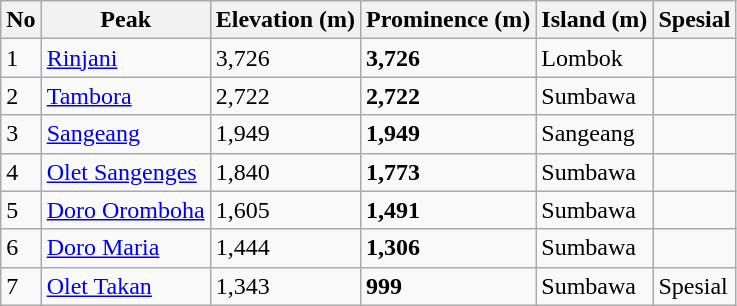<table class="wikitable sortable">
<tr>
<th>No</th>
<th>Peak</th>
<th>Elevation (m)</th>
<th>Prominence (m)</th>
<th>Island (m)</th>
<th>Spesial</th>
</tr>
<tr>
<td>1</td>
<td><a href='#'>Rinjani</a></td>
<td>3,726</td>
<td><strong>3,726</strong></td>
<td>Lombok</td>
<td></td>
</tr>
<tr>
<td>2</td>
<td><a href='#'>Tambora</a></td>
<td>2,722</td>
<td><strong>2,722</strong></td>
<td>Sumbawa</td>
<td></td>
</tr>
<tr>
<td>3</td>
<td><a href='#'>Sangeang</a></td>
<td>1,949</td>
<td><strong>1,949</strong></td>
<td>Sangeang</td>
<td></td>
</tr>
<tr>
<td>4</td>
<td><a href='#'>Olet Sangenges</a></td>
<td>1,840</td>
<td><strong>1,773</strong></td>
<td>Sumbawa</td>
<td></td>
</tr>
<tr>
<td>5</td>
<td><a href='#'>Doro Oromboha</a></td>
<td>1,605</td>
<td><strong>1,491</strong></td>
<td>Sumbawa</td>
<td></td>
</tr>
<tr>
<td>6</td>
<td><a href='#'>Doro Maria</a></td>
<td>1,444</td>
<td><strong>1,306</strong></td>
<td>Sumbawa</td>
<td></td>
</tr>
<tr>
<td>7</td>
<td><a href='#'>Olet Takan</a></td>
<td>1,343</td>
<td><strong>999</strong></td>
<td>Sumbawa</td>
<td>Spesial</td>
</tr>
</table>
